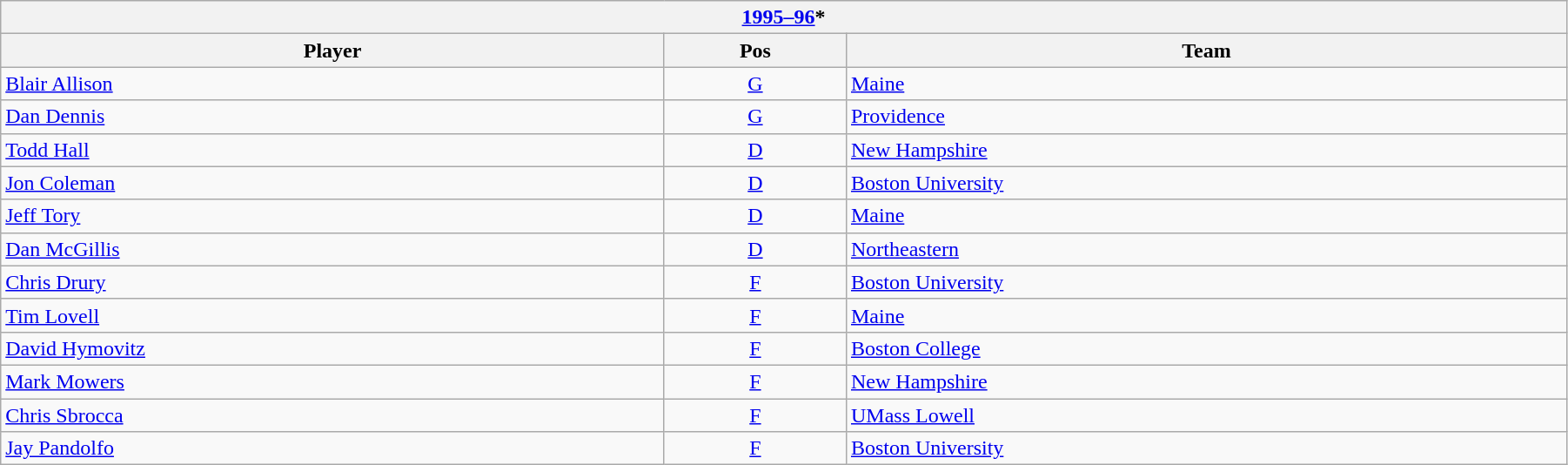<table class="wikitable" width=95%>
<tr>
<th colspan=3><a href='#'>1995–96</a>*</th>
</tr>
<tr>
<th>Player</th>
<th>Pos</th>
<th>Team</th>
</tr>
<tr>
<td><a href='#'>Blair Allison</a></td>
<td align=center><a href='#'>G</a></td>
<td><a href='#'>Maine</a></td>
</tr>
<tr>
<td><a href='#'>Dan Dennis</a></td>
<td align=center><a href='#'>G</a></td>
<td><a href='#'>Providence</a></td>
</tr>
<tr>
<td><a href='#'>Todd Hall</a></td>
<td align=center><a href='#'>D</a></td>
<td><a href='#'>New Hampshire</a></td>
</tr>
<tr>
<td><a href='#'>Jon Coleman</a></td>
<td align=center><a href='#'>D</a></td>
<td><a href='#'>Boston University</a></td>
</tr>
<tr>
<td><a href='#'>Jeff Tory</a></td>
<td align=center><a href='#'>D</a></td>
<td><a href='#'>Maine</a></td>
</tr>
<tr>
<td><a href='#'>Dan McGillis</a></td>
<td align=center><a href='#'>D</a></td>
<td><a href='#'>Northeastern</a></td>
</tr>
<tr>
<td><a href='#'>Chris Drury</a></td>
<td align=center><a href='#'>F</a></td>
<td><a href='#'>Boston University</a></td>
</tr>
<tr>
<td><a href='#'>Tim Lovell</a></td>
<td align=center><a href='#'>F</a></td>
<td><a href='#'>Maine</a></td>
</tr>
<tr>
<td><a href='#'>David Hymovitz</a></td>
<td align=center><a href='#'>F</a></td>
<td><a href='#'>Boston College</a></td>
</tr>
<tr>
<td><a href='#'>Mark Mowers</a></td>
<td align=center><a href='#'>F</a></td>
<td><a href='#'>New Hampshire</a></td>
</tr>
<tr>
<td><a href='#'>Chris Sbrocca</a></td>
<td align=center><a href='#'>F</a></td>
<td><a href='#'>UMass Lowell</a></td>
</tr>
<tr>
<td><a href='#'>Jay Pandolfo</a></td>
<td align=center><a href='#'>F</a></td>
<td><a href='#'>Boston University</a></td>
</tr>
</table>
